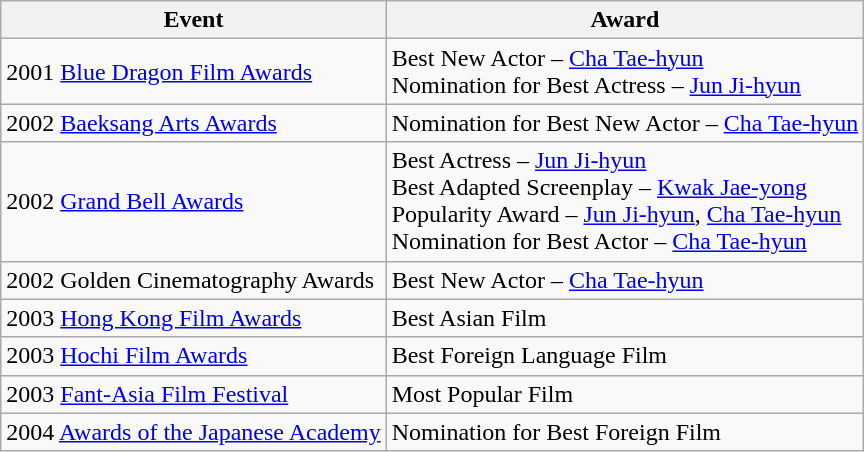<table class=wikitable>
<tr>
<th>Event</th>
<th>Award</th>
</tr>
<tr>
<td>2001 <a href='#'>Blue Dragon Film Awards</a></td>
<td>Best New Actor – <a href='#'>Cha Tae-hyun</a><br>Nomination for Best Actress – <a href='#'>Jun Ji-hyun</a></td>
</tr>
<tr>
<td>2002 <a href='#'>Baeksang Arts Awards</a></td>
<td>Nomination for Best New Actor – <a href='#'>Cha Tae-hyun</a></td>
</tr>
<tr>
<td>2002 <a href='#'>Grand Bell Awards</a></td>
<td>Best Actress – <a href='#'>Jun Ji-hyun</a><br>Best Adapted Screenplay – <a href='#'>Kwak Jae-yong</a><br>Popularity Award – <a href='#'>Jun Ji-hyun</a>, <a href='#'>Cha Tae-hyun</a><br>Nomination for Best Actor – <a href='#'>Cha Tae-hyun</a></td>
</tr>
<tr>
<td>2002 Golden Cinematography Awards</td>
<td>Best New Actor – <a href='#'>Cha Tae-hyun</a></td>
</tr>
<tr>
<td>2003 <a href='#'>Hong Kong Film Awards</a></td>
<td>Best Asian Film</td>
</tr>
<tr>
<td>2003 <a href='#'>Hochi Film Awards</a></td>
<td>Best Foreign Language Film</td>
</tr>
<tr>
<td>2003 <a href='#'>Fant-Asia Film Festival</a></td>
<td>Most Popular Film</td>
</tr>
<tr>
<td>2004 <a href='#'>Awards of the Japanese Academy</a></td>
<td>Nomination for Best Foreign Film</td>
</tr>
</table>
